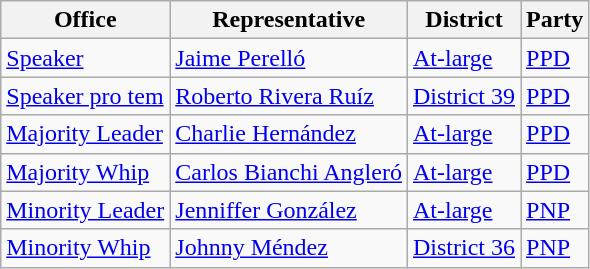<table class=wikitable>
<tr>
<th>Office</th>
<th>Representative</th>
<th>District</th>
<th>Party</th>
</tr>
<tr>
<td><a href='#'>Speaker</a></td>
<td><a href='#'>Jaime Perelló</a></td>
<td><a href='#'>At-large</a></td>
<td><a href='#'>PPD</a></td>
</tr>
<tr>
<td><a href='#'>Speaker pro tem</a></td>
<td><a href='#'>Roberto Rivera Ruíz</a></td>
<td><a href='#'>District 39</a></td>
<td><a href='#'>PPD</a></td>
</tr>
<tr>
<td><a href='#'>Majority Leader</a></td>
<td><a href='#'>Charlie Hernández</a></td>
<td><a href='#'>At-large</a></td>
<td><a href='#'>PPD</a></td>
</tr>
<tr>
<td><a href='#'>Majority Whip</a></td>
<td><a href='#'>Carlos Bianchi Angleró</a></td>
<td><a href='#'>At-large</a></td>
<td><a href='#'>PPD</a></td>
</tr>
<tr>
<td><a href='#'>Minority Leader</a></td>
<td><a href='#'>Jenniffer González</a></td>
<td><a href='#'>At-large</a></td>
<td><a href='#'>PNP</a></td>
</tr>
<tr>
<td><a href='#'>Minority Whip</a></td>
<td><a href='#'>Johnny Méndez</a></td>
<td><a href='#'>District 36</a></td>
<td><a href='#'>PNP</a></td>
</tr>
</table>
